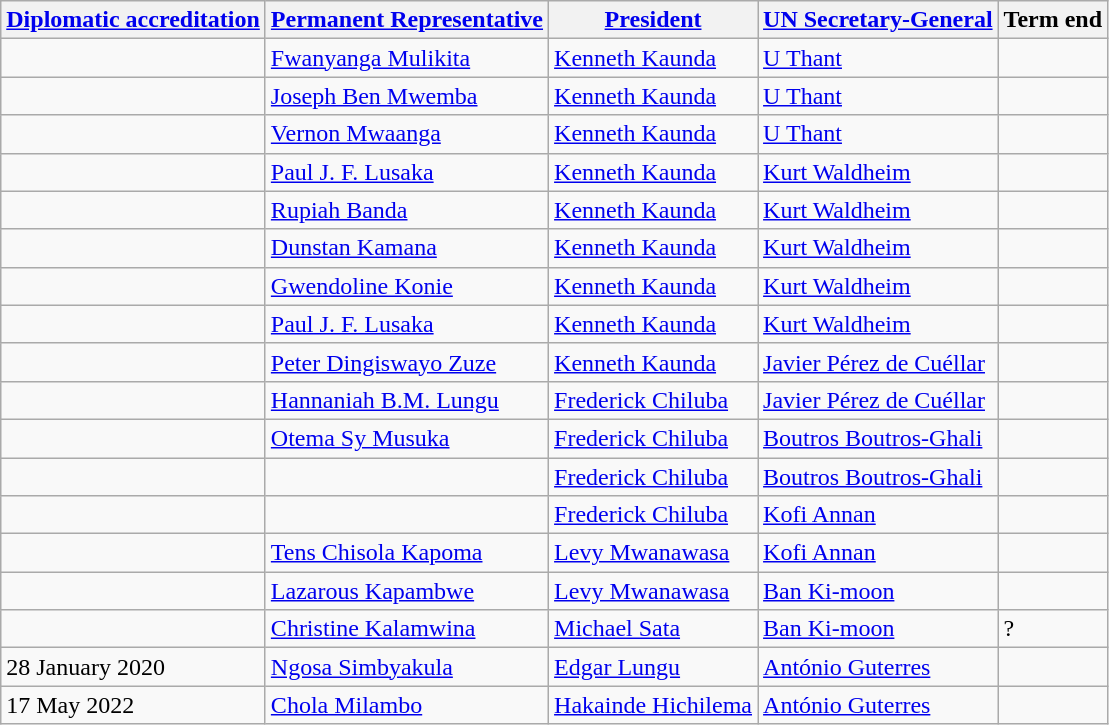<table class="wikitable sortable">
<tr>
<th><a href='#'>Diplomatic accreditation</a></th>
<th><a href='#'>Permanent Representative</a></th>
<th><a href='#'>President</a></th>
<th><a href='#'>UN Secretary-General</a></th>
<th>Term end</th>
</tr>
<tr>
<td></td>
<td><a href='#'>Fwanyanga Mulikita</a></td>
<td><a href='#'>Kenneth Kaunda</a></td>
<td><a href='#'>U Thant</a></td>
<td></td>
</tr>
<tr>
<td></td>
<td><a href='#'>Joseph Ben Mwemba</a></td>
<td><a href='#'>Kenneth Kaunda</a></td>
<td><a href='#'>U Thant</a></td>
<td></td>
</tr>
<tr>
<td></td>
<td><a href='#'>Vernon Mwaanga</a></td>
<td><a href='#'>Kenneth Kaunda</a></td>
<td><a href='#'>U Thant</a></td>
<td></td>
</tr>
<tr>
<td></td>
<td><a href='#'>Paul J. F. Lusaka</a></td>
<td><a href='#'>Kenneth Kaunda</a></td>
<td><a href='#'>Kurt Waldheim</a></td>
<td></td>
</tr>
<tr>
<td></td>
<td><a href='#'>Rupiah Banda</a></td>
<td><a href='#'>Kenneth Kaunda</a></td>
<td><a href='#'>Kurt Waldheim</a></td>
<td></td>
</tr>
<tr>
<td></td>
<td><a href='#'>Dunstan Kamana</a></td>
<td><a href='#'>Kenneth Kaunda</a></td>
<td><a href='#'>Kurt Waldheim</a></td>
<td></td>
</tr>
<tr>
<td></td>
<td><a href='#'>Gwendoline Konie</a></td>
<td><a href='#'>Kenneth Kaunda</a></td>
<td><a href='#'>Kurt Waldheim</a></td>
<td></td>
</tr>
<tr>
<td></td>
<td><a href='#'>Paul J. F. Lusaka</a></td>
<td><a href='#'>Kenneth Kaunda</a></td>
<td><a href='#'>Kurt Waldheim</a></td>
<td></td>
</tr>
<tr>
<td></td>
<td><a href='#'>Peter Dingiswayo Zuze</a></td>
<td><a href='#'>Kenneth Kaunda</a></td>
<td><a href='#'>Javier Pérez de Cuéllar</a></td>
<td></td>
</tr>
<tr>
<td></td>
<td><a href='#'>Hannaniah B.M. Lungu</a></td>
<td><a href='#'>Frederick Chiluba</a></td>
<td><a href='#'>Javier Pérez de Cuéllar</a></td>
<td></td>
</tr>
<tr>
<td></td>
<td><a href='#'>Otema Sy Musuka</a></td>
<td><a href='#'>Frederick Chiluba</a></td>
<td><a href='#'>Boutros Boutros-Ghali</a></td>
<td></td>
</tr>
<tr>
<td></td>
<td></td>
<td><a href='#'>Frederick Chiluba</a></td>
<td><a href='#'>Boutros Boutros-Ghali</a></td>
<td></td>
</tr>
<tr>
<td></td>
<td></td>
<td><a href='#'>Frederick Chiluba</a></td>
<td><a href='#'>Kofi Annan</a></td>
<td></td>
</tr>
<tr>
<td></td>
<td><a href='#'>Tens Chisola Kapoma</a></td>
<td><a href='#'>Levy Mwanawasa</a></td>
<td><a href='#'>Kofi Annan</a></td>
<td></td>
</tr>
<tr>
<td></td>
<td><a href='#'>Lazarous Kapambwe</a></td>
<td><a href='#'>Levy Mwanawasa</a></td>
<td><a href='#'>Ban Ki-moon</a></td>
<td></td>
</tr>
<tr>
<td></td>
<td><a href='#'>Christine Kalamwina</a></td>
<td><a href='#'>Michael Sata</a></td>
<td><a href='#'>Ban Ki-moon</a></td>
<td>?</td>
</tr>
<tr>
<td>28 January 2020</td>
<td><a href='#'>Ngosa Simbyakula</a></td>
<td><a href='#'>Edgar Lungu</a></td>
<td><a href='#'>António Guterres</a></td>
<td></td>
</tr>
<tr>
<td>17 May 2022</td>
<td><a href='#'>Chola Milambo</a></td>
<td><a href='#'>Hakainde Hichilema</a></td>
<td><a href='#'>António Guterres</a></td>
<td></td>
</tr>
</table>
